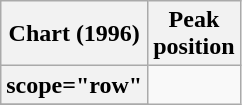<table class="wikitable sortable plainrowheaders">
<tr>
<th scope="col">Chart (1996)</th>
<th scope="col">Peak<br>position</th>
</tr>
<tr>
<th>scope="row"</th>
</tr>
<tr>
</tr>
</table>
